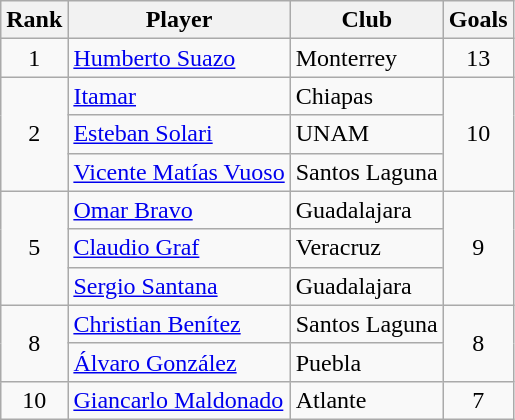<table class="wikitable">
<tr>
<th>Rank</th>
<th>Player</th>
<th>Club</th>
<th>Goals</th>
</tr>
<tr>
<td align=center rowspan=1>1</td>
<td> <a href='#'>Humberto Suazo</a></td>
<td>Monterrey</td>
<td align=center rowspan=1>13</td>
</tr>
<tr>
<td align=center rowspan=3>2</td>
<td> <a href='#'>Itamar</a></td>
<td>Chiapas</td>
<td align=center rowspan=3>10</td>
</tr>
<tr>
<td> <a href='#'>Esteban Solari</a></td>
<td>UNAM</td>
</tr>
<tr>
<td> <a href='#'>Vicente Matías Vuoso</a></td>
<td>Santos Laguna</td>
</tr>
<tr>
<td align=center rowspan=3>5</td>
<td> <a href='#'>Omar Bravo</a></td>
<td>Guadalajara</td>
<td align=center rowspan=3>9</td>
</tr>
<tr>
<td> <a href='#'>Claudio Graf</a></td>
<td>Veracruz</td>
</tr>
<tr>
<td> <a href='#'>Sergio Santana</a></td>
<td>Guadalajara</td>
</tr>
<tr>
<td align=center rowspan=2>8</td>
<td> <a href='#'>Christian Benítez</a></td>
<td>Santos Laguna</td>
<td align=center rowspan=2>8</td>
</tr>
<tr>
<td> <a href='#'>Álvaro González</a></td>
<td>Puebla</td>
</tr>
<tr>
<td align=center rowspan=1>10</td>
<td> <a href='#'>Giancarlo Maldonado</a></td>
<td>Atlante</td>
<td align=center rowspan=1>7</td>
</tr>
</table>
